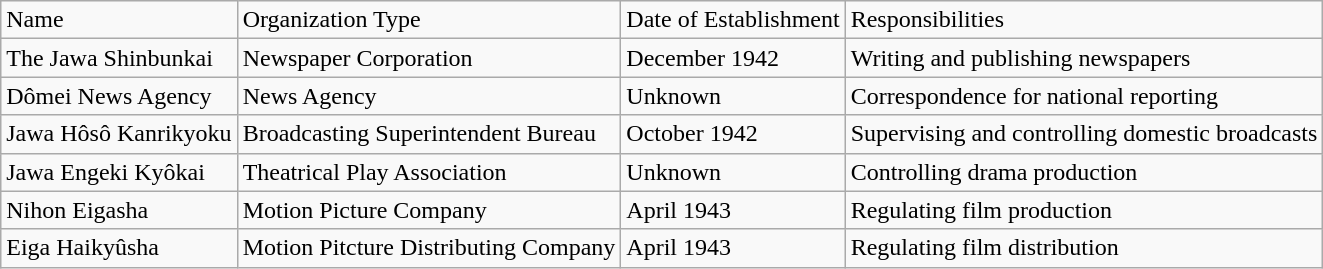<table class="wikitable">
<tr>
<td>Name</td>
<td>Organization Type</td>
<td>Date of Establishment</td>
<td>Responsibilities</td>
</tr>
<tr>
<td>The Jawa Shinbunkai</td>
<td>Newspaper Corporation</td>
<td>December 1942</td>
<td>Writing and publishing newspapers</td>
</tr>
<tr>
<td>Dômei News Agency</td>
<td>News Agency</td>
<td>Unknown</td>
<td>Correspondence for national reporting</td>
</tr>
<tr>
<td>Jawa Hôsô Kanrikyoku</td>
<td>Broadcasting Superintendent Bureau</td>
<td>October 1942</td>
<td>Supervising and controlling domestic broadcasts</td>
</tr>
<tr>
<td>Jawa Engeki Kyôkai</td>
<td>Theatrical Play Association</td>
<td>Unknown</td>
<td>Controlling drama production</td>
</tr>
<tr>
<td>Nihon Eigasha</td>
<td>Motion Picture Company</td>
<td>April 1943</td>
<td>Regulating film production</td>
</tr>
<tr>
<td>Eiga Haikyûsha</td>
<td>Motion Pitcture Distributing Company</td>
<td>April 1943</td>
<td>Regulating film distribution</td>
</tr>
</table>
